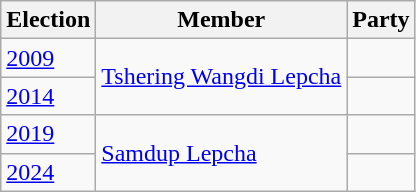<table class="wikitable sortable">
<tr>
<th>Election</th>
<th>Member</th>
<th colspan=2>Party</th>
</tr>
<tr>
<td><a href='#'>2009</a></td>
<td rowspan=2><a href='#'>Tshering Wangdi Lepcha</a></td>
<td></td>
</tr>
<tr>
<td><a href='#'>2014</a></td>
</tr>
<tr>
<td><a href='#'>2019</a></td>
<td rowspan=2><a href='#'>Samdup Lepcha</a></td>
<td></td>
</tr>
<tr>
<td><a href='#'>2024</a></td>
</tr>
</table>
